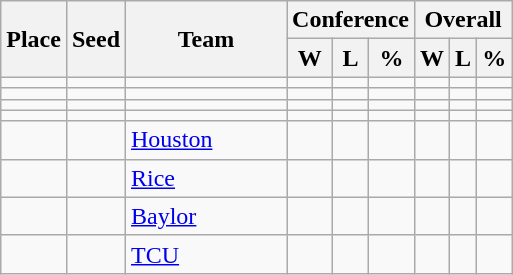<table class=wikitable>
<tr>
<th rowspan ="2">Place</th>
<th rowspan ="2">Seed</th>
<th rowspan ="2" width= "100pt">Team</th>
<th colspan = "3">Conference</th>
<th colspan ="3">Overall</th>
</tr>
<tr>
<th>W</th>
<th>L</th>
<th>%</th>
<th>W</th>
<th>L</th>
<th>%</th>
</tr>
<tr>
<td></td>
<td></td>
<td></td>
<td></td>
<td></td>
<td></td>
<td></td>
<td></td>
<td></td>
</tr>
<tr>
<td></td>
<td></td>
<td></td>
<td></td>
<td></td>
<td></td>
<td></td>
<td></td>
<td></td>
</tr>
<tr>
<td></td>
<td></td>
<td></td>
<td></td>
<td></td>
<td></td>
<td></td>
<td></td>
<td></td>
</tr>
<tr>
<td></td>
<td></td>
<td></td>
<td></td>
<td></td>
<td></td>
<td></td>
<td></td>
<td></td>
</tr>
<tr>
<td></td>
<td></td>
<td><a href='#'>Houston</a></td>
<td></td>
<td></td>
<td></td>
<td></td>
<td></td>
<td></td>
</tr>
<tr>
<td></td>
<td></td>
<td><a href='#'>Rice</a></td>
<td></td>
<td></td>
<td></td>
<td></td>
<td></td>
<td></td>
</tr>
<tr>
<td></td>
<td></td>
<td><a href='#'>Baylor</a></td>
<td></td>
<td></td>
<td></td>
<td></td>
<td></td>
<td></td>
</tr>
<tr>
<td></td>
<td></td>
<td><a href='#'>TCU</a></td>
<td></td>
<td></td>
<td></td>
<td></td>
<td></td>
<td></td>
</tr>
</table>
